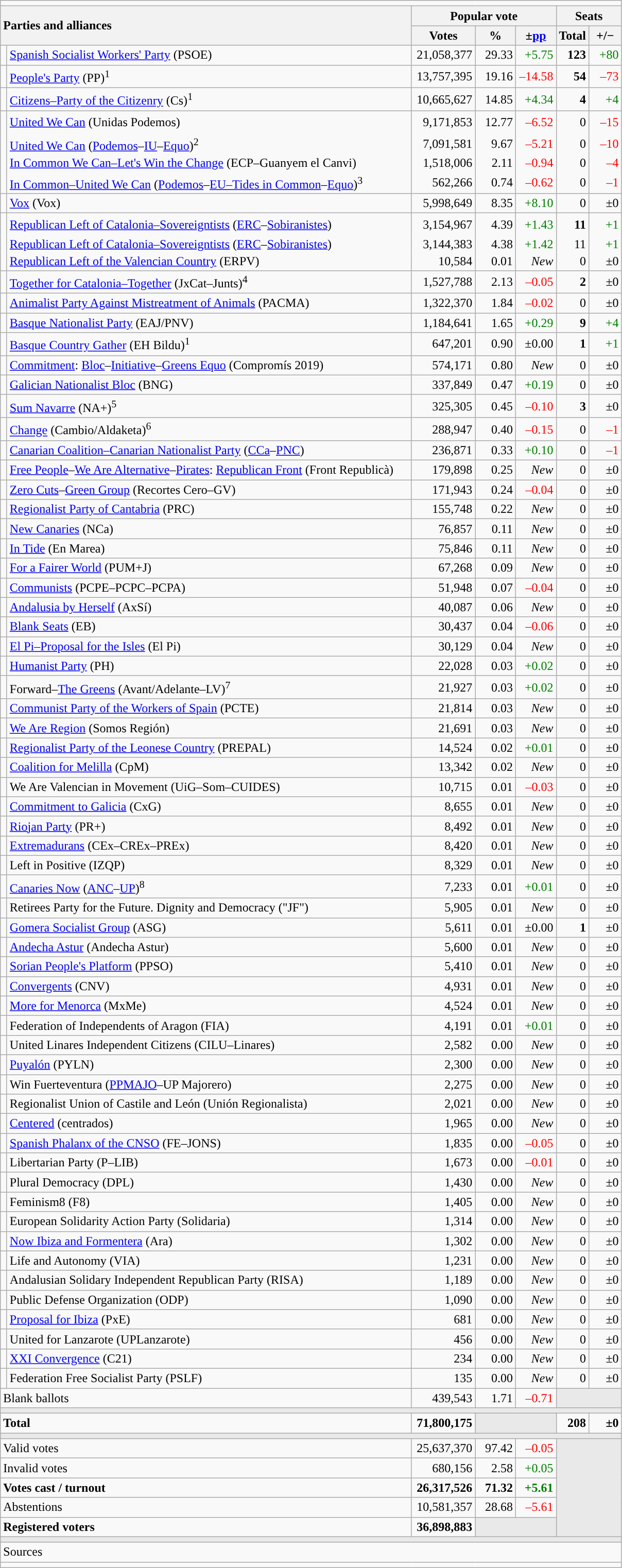<table class="wikitable" style="text-align:right;">
<tr>
<td colspan="7"></td>
</tr>
<tr>
<th style="text-align:left;" rowspan="2" colspan="2" width="525">Parties and alliances</th>
<th colspan="3">Popular vote</th>
<th colspan="2">Seats</th>
</tr>
<tr>
<th width="75">Votes</th>
<th width="45">%</th>
<th width="45">±<a href='#'>pp</a></th>
<th width="35">Total</th>
<th width="35">+/−</th>
</tr>
<tr>
<td width="1" style="color:inherit;background:"></td>
<td align="left"><a href='#'>Spanish Socialist Workers' Party</a> (PSOE)</td>
<td>21,058,377</td>
<td>29.33</td>
<td style="color:green;">+5.75</td>
<td><strong>123</strong></td>
<td style="color:green;">+80</td>
</tr>
<tr>
<td style="color:inherit;background:"></td>
<td align="left"><a href='#'>People's Party</a> (PP)<sup>1</sup></td>
<td>13,757,395</td>
<td>19.16</td>
<td style="color:red;">–14.58</td>
<td><strong>54</strong></td>
<td style="color:red;">–73</td>
</tr>
<tr>
<td style="color:inherit;background:"></td>
<td align="left"><a href='#'>Citizens–Party of the Citizenry</a> (Cs)<sup>1</sup></td>
<td>10,665,627</td>
<td>14.85</td>
<td style="color:green;">+4.34</td>
<td><strong>4</strong></td>
<td style="color:green;">+4</td>
</tr>
<tr style="line-height:22px;">
<td rowspan="4" style="color:inherit;background:"></td>
<td align="left"><a href='#'>United We Can</a> (Unidas Podemos)</td>
<td>9,171,853</td>
<td>12.77</td>
<td style="color:red;">–6.52</td>
<td>0</td>
<td style="color:red;">–15</td>
</tr>
<tr style="border-bottom-style:hidden; border-top-style:hidden; line-height:16px;">
<td align="left"><span><a href='#'>United We Can</a> (<a href='#'>Podemos</a>–<a href='#'>IU</a>–<a href='#'>Equo</a>)<sup>2</sup></span></td>
<td>7,091,581</td>
<td>9.67</td>
<td style="color:red;">–5.21</td>
<td>0</td>
<td style="color:red;">–10</td>
</tr>
<tr style="border-bottom-style:hidden; line-height:16px;">
<td align="left"><span><a href='#'>In Common We Can–Let's Win the Change</a> (ECP–Guanyem el Canvi)</span></td>
<td>1,518,006</td>
<td>2.11</td>
<td style="color:red;">–0.94</td>
<td>0</td>
<td style="color:red;">–4</td>
</tr>
<tr style="line-height:16px;">
<td align="left"><span><a href='#'>In Common–United We Can</a> (<a href='#'>Podemos</a>–<a href='#'>EU–Tides in Common</a>–<a href='#'>Equo</a>)<sup>3</sup></span></td>
<td>562,266</td>
<td>0.74</td>
<td style="color:red;">–0.62</td>
<td>0</td>
<td style="color:red;">–1</td>
</tr>
<tr>
<td style="color:inherit;background:"></td>
<td align="left"><a href='#'>Vox</a> (Vox)</td>
<td>5,998,649</td>
<td>8.35</td>
<td style="color:green;">+8.10</td>
<td>0</td>
<td>±0</td>
</tr>
<tr style="line-height:22px;">
<td rowspan="3" style="color:inherit;background:"></td>
<td align="left"><a href='#'>Republican Left of Catalonia–Sovereigntists</a> (<a href='#'>ERC</a>–<a href='#'>Sobiranistes</a>)</td>
<td>3,154,967</td>
<td>4.39</td>
<td style="color:green;">+1.43</td>
<td><strong>11</strong></td>
<td style="color:green;">+1</td>
</tr>
<tr style="border-bottom-style:hidden; border-top-style:hidden; line-height:16px;">
<td align="left"><span><a href='#'>Republican Left of Catalonia–Sovereigntists</a> (<a href='#'>ERC</a>–<a href='#'>Sobiranistes</a>)</span></td>
<td>3,144,383</td>
<td>4.38</td>
<td style="color:green;">+1.42</td>
<td>11</td>
<td style="color:green;">+1</td>
</tr>
<tr style="line-height:16px;">
<td align="left"><span><a href='#'>Republican Left of the Valencian Country</a> (ERPV)</span></td>
<td>10,584</td>
<td>0.01</td>
<td><em>New</em></td>
<td>0</td>
<td>±0</td>
</tr>
<tr>
<td style="color:inherit;background:"></td>
<td align="left"><a href='#'>Together for Catalonia–Together</a> (JxCat–Junts)<sup>4</sup></td>
<td>1,527,788</td>
<td>2.13</td>
<td style="color:red;">–0.05</td>
<td><strong>2</strong></td>
<td>±0</td>
</tr>
<tr>
<td style="color:inherit;background:"></td>
<td align="left"><a href='#'>Animalist Party Against Mistreatment of Animals</a> (PACMA)</td>
<td>1,322,370</td>
<td>1.84</td>
<td style="color:red;">–0.02</td>
<td>0</td>
<td>±0</td>
</tr>
<tr>
<td style="color:inherit;background:"></td>
<td align="left"><a href='#'>Basque Nationalist Party</a> (EAJ/PNV)</td>
<td>1,184,641</td>
<td>1.65</td>
<td style="color:green;">+0.29</td>
<td><strong>9</strong></td>
<td style="color:green;">+4</td>
</tr>
<tr>
<td style="color:inherit;background:"></td>
<td align="left"><a href='#'>Basque Country Gather</a> (EH Bildu)<sup>1</sup></td>
<td>647,201</td>
<td>0.90</td>
<td>±0.00</td>
<td><strong>1</strong></td>
<td style="color:green;">+1</td>
</tr>
<tr>
<td style="color:inherit;background:"></td>
<td align="left"><a href='#'>Commitment</a>: <a href='#'>Bloc</a>–<a href='#'>Initiative</a>–<a href='#'>Greens Equo</a> (Compromís 2019)</td>
<td>574,171</td>
<td>0.80</td>
<td><em>New</em></td>
<td>0</td>
<td>±0</td>
</tr>
<tr>
<td style="color:inherit;background:"></td>
<td align="left"><a href='#'>Galician Nationalist Bloc</a> (BNG)</td>
<td>337,849</td>
<td>0.47</td>
<td style="color:green;">+0.19</td>
<td>0</td>
<td>±0</td>
</tr>
<tr>
<td style="color:inherit;background:"></td>
<td align="left"><a href='#'>Sum Navarre</a> (NA+)<sup>5</sup></td>
<td>325,305</td>
<td>0.45</td>
<td style="color:red;">–0.10</td>
<td><strong>3</strong></td>
<td>±0</td>
</tr>
<tr>
<td style="color:inherit;background:"></td>
<td align="left"><a href='#'>Change</a> (Cambio/Aldaketa)<sup>6</sup></td>
<td>288,947</td>
<td>0.40</td>
<td style="color:red;">–0.15</td>
<td>0</td>
<td style="color:red;">–1</td>
</tr>
<tr>
<td style="color:inherit;background:"></td>
<td align="left"><a href='#'>Canarian Coalition–Canarian Nationalist Party</a> (<a href='#'>CCa</a>–<a href='#'>PNC</a>)</td>
<td>236,871</td>
<td>0.33</td>
<td style="color:green;">+0.10</td>
<td>0</td>
<td style="color:red;">–1</td>
</tr>
<tr>
<td style="color:inherit;background:"></td>
<td align="left"><a href='#'>Free People</a>–<a href='#'>We Are Alternative</a>–<a href='#'>Pirates</a>: <a href='#'>Republican Front</a> (Front Republicà)</td>
<td>179,898</td>
<td>0.25</td>
<td><em>New</em></td>
<td>0</td>
<td>±0</td>
</tr>
<tr>
<td style="color:inherit;background:"></td>
<td align="left"><a href='#'>Zero Cuts</a>–<a href='#'>Green Group</a> (Recortes Cero–GV)</td>
<td>171,943</td>
<td>0.24</td>
<td style="color:red;">–0.04</td>
<td>0</td>
<td>±0</td>
</tr>
<tr>
<td style="color:inherit;background:"></td>
<td align="left"><a href='#'>Regionalist Party of Cantabria</a> (PRC)</td>
<td>155,748</td>
<td>0.22</td>
<td><em>New</em></td>
<td>0</td>
<td>±0</td>
</tr>
<tr>
<td style="color:inherit;background:"></td>
<td align="left"><a href='#'>New Canaries</a> (NCa)</td>
<td>76,857</td>
<td>0.11</td>
<td><em>New</em></td>
<td>0</td>
<td>±0</td>
</tr>
<tr>
<td style="color:inherit;background:"></td>
<td align="left"><a href='#'>In Tide</a> (En Marea)</td>
<td>75,846</td>
<td>0.11</td>
<td><em>New</em></td>
<td>0</td>
<td>±0</td>
</tr>
<tr>
<td style="color:inherit;background:"></td>
<td align="left"><a href='#'>For a Fairer World</a> (PUM+J)</td>
<td>67,268</td>
<td>0.09</td>
<td><em>New</em></td>
<td>0</td>
<td>±0</td>
</tr>
<tr>
<td style="color:inherit;background:"></td>
<td align="left"><a href='#'>Communists</a> (PCPE–PCPC–PCPA)</td>
<td>51,948</td>
<td>0.07</td>
<td style="color:red;">–0.04</td>
<td>0</td>
<td>±0</td>
</tr>
<tr>
<td style="color:inherit;background:"></td>
<td align="left"><a href='#'>Andalusia by Herself</a> (AxSí)</td>
<td>40,087</td>
<td>0.06</td>
<td><em>New</em></td>
<td>0</td>
<td>±0</td>
</tr>
<tr>
<td style="color:inherit;background:"></td>
<td align="left"><a href='#'>Blank Seats</a> (EB)</td>
<td>30,437</td>
<td>0.04</td>
<td style="color:red;">–0.06</td>
<td>0</td>
<td>±0</td>
</tr>
<tr>
<td style="color:inherit;background:"></td>
<td align="left"><a href='#'>El Pi–Proposal for the Isles</a> (El Pi)</td>
<td>30,129</td>
<td>0.04</td>
<td><em>New</em></td>
<td>0</td>
<td>±0</td>
</tr>
<tr>
<td style="color:inherit;background:"></td>
<td align="left"><a href='#'>Humanist Party</a> (PH)</td>
<td>22,028</td>
<td>0.03</td>
<td style="color:green;">+0.02</td>
<td>0</td>
<td>±0</td>
</tr>
<tr>
<td style="color:inherit;background:"></td>
<td align="left">Forward–<a href='#'>The Greens</a> (Avant/Adelante–LV)<sup>7</sup></td>
<td>21,927</td>
<td>0.03</td>
<td style="color:green;">+0.02</td>
<td>0</td>
<td>±0</td>
</tr>
<tr>
<td style="color:inherit;background:"></td>
<td align="left"><a href='#'>Communist Party of the Workers of Spain</a> (PCTE)</td>
<td>21,814</td>
<td>0.03</td>
<td><em>New</em></td>
<td>0</td>
<td>±0</td>
</tr>
<tr>
<td style="color:inherit;background:"></td>
<td align="left"><a href='#'>We Are Region</a> (Somos Región)</td>
<td>21,691</td>
<td>0.03</td>
<td><em>New</em></td>
<td>0</td>
<td>±0</td>
</tr>
<tr>
<td style="color:inherit;background:"></td>
<td align="left"><a href='#'>Regionalist Party of the Leonese Country</a> (PREPAL)</td>
<td>14,524</td>
<td>0.02</td>
<td style="color:green;">+0.01</td>
<td>0</td>
<td>±0</td>
</tr>
<tr>
<td style="color:inherit;background:"></td>
<td align="left"><a href='#'>Coalition for Melilla</a> (CpM)</td>
<td>13,342</td>
<td>0.02</td>
<td><em>New</em></td>
<td>0</td>
<td>±0</td>
</tr>
<tr>
<td style="color:inherit;background:"></td>
<td align="left">We Are Valencian in Movement (UiG–Som–CUIDES)</td>
<td>10,715</td>
<td>0.01</td>
<td style="color:red;">–0.03</td>
<td>0</td>
<td>±0</td>
</tr>
<tr>
<td style="color:inherit;background:"></td>
<td align="left"><a href='#'>Commitment to Galicia</a> (CxG)</td>
<td>8,655</td>
<td>0.01</td>
<td><em>New</em></td>
<td>0</td>
<td>±0</td>
</tr>
<tr>
<td style="color:inherit;background:"></td>
<td align="left"><a href='#'>Riojan Party</a> (PR+)</td>
<td>8,492</td>
<td>0.01</td>
<td><em>New</em></td>
<td>0</td>
<td>±0</td>
</tr>
<tr>
<td style="color:inherit;background:"></td>
<td align="left"><a href='#'>Extremadurans</a> (CEx–CREx–PREx)</td>
<td>8,420</td>
<td>0.01</td>
<td><em>New</em></td>
<td>0</td>
<td>±0</td>
</tr>
<tr>
<td style="color:inherit;background:"></td>
<td align="left">Left in Positive (IZQP)</td>
<td>8,329</td>
<td>0.01</td>
<td><em>New</em></td>
<td>0</td>
<td>±0</td>
</tr>
<tr>
<td style="color:inherit;background:"></td>
<td align="left"><a href='#'>Canaries Now</a> (<a href='#'>ANC</a>–<a href='#'>UP</a>)<sup>8</sup></td>
<td>7,233</td>
<td>0.01</td>
<td style="color:green;">+0.01</td>
<td>0</td>
<td>±0</td>
</tr>
<tr>
<td style="color:inherit;background:"></td>
<td align="left">Retirees Party for the Future. Dignity and Democracy ("JF")</td>
<td>5,905</td>
<td>0.01</td>
<td><em>New</em></td>
<td>0</td>
<td>±0</td>
</tr>
<tr>
<td style="color:inherit;background:"></td>
<td align="left"><a href='#'>Gomera Socialist Group</a> (ASG)</td>
<td>5,611</td>
<td>0.01</td>
<td>±0.00</td>
<td><strong>1</strong></td>
<td>±0</td>
</tr>
<tr>
<td style="color:inherit;background:"></td>
<td align="left"><a href='#'>Andecha Astur</a> (Andecha Astur)</td>
<td>5,600</td>
<td>0.01</td>
<td><em>New</em></td>
<td>0</td>
<td>±0</td>
</tr>
<tr>
<td style="color:inherit;background:"></td>
<td align="left"><a href='#'>Sorian People's Platform</a> (PPSO)</td>
<td>5,410</td>
<td>0.01</td>
<td><em>New</em></td>
<td>0</td>
<td>±0</td>
</tr>
<tr>
<td style="color:inherit;background:"></td>
<td align="left"><a href='#'>Convergents</a> (CNV)</td>
<td>4,931</td>
<td>0.01</td>
<td><em>New</em></td>
<td>0</td>
<td>±0</td>
</tr>
<tr>
<td style="color:inherit;background:"></td>
<td align="left"><a href='#'>More for Menorca</a> (MxMe)</td>
<td>4,524</td>
<td>0.01</td>
<td><em>New</em></td>
<td>0</td>
<td>±0</td>
</tr>
<tr>
<td style="color:inherit;background:"></td>
<td align="left">Federation of Independents of Aragon (FIA)</td>
<td>4,191</td>
<td>0.01</td>
<td style="color:green;">+0.01</td>
<td>0</td>
<td>±0</td>
</tr>
<tr>
<td style="color:inherit;background:"></td>
<td align="left">United Linares Independent Citizens (CILU–Linares)</td>
<td>2,582</td>
<td>0.00</td>
<td><em>New</em></td>
<td>0</td>
<td>±0</td>
</tr>
<tr>
<td style="color:inherit;background:"></td>
<td align="left"><a href='#'>Puyalón</a> (PYLN)</td>
<td>2,300</td>
<td>0.00</td>
<td><em>New</em></td>
<td>0</td>
<td>±0</td>
</tr>
<tr>
<td style="color:inherit;background:"></td>
<td align="left">Win Fuerteventura (<a href='#'>PPMAJO</a>–UP Majorero)</td>
<td>2,275</td>
<td>0.00</td>
<td><em>New</em></td>
<td>0</td>
<td>±0</td>
</tr>
<tr>
<td style="color:inherit;background:"></td>
<td align="left">Regionalist Union of Castile and León (Unión Regionalista)</td>
<td>2,021</td>
<td>0.00</td>
<td><em>New</em></td>
<td>0</td>
<td>±0</td>
</tr>
<tr>
<td style="color:inherit;background:"></td>
<td align="left"><a href='#'>Centered</a> (centrados)</td>
<td>1,965</td>
<td>0.00</td>
<td><em>New</em></td>
<td>0</td>
<td>±0</td>
</tr>
<tr>
<td style="color:inherit;background:"></td>
<td align="left"><a href='#'>Spanish Phalanx of the CNSO</a> (FE–JONS)</td>
<td>1,835</td>
<td>0.00</td>
<td style="color:red;">–0.05</td>
<td>0</td>
<td>±0</td>
</tr>
<tr>
<td style="color:inherit;background:"></td>
<td align="left">Libertarian Party (P–LIB)</td>
<td>1,673</td>
<td>0.00</td>
<td style="color:red;">–0.01</td>
<td>0</td>
<td>±0</td>
</tr>
<tr>
<td style="color:inherit;background:"></td>
<td align="left">Plural Democracy (DPL)</td>
<td>1,430</td>
<td>0.00</td>
<td><em>New</em></td>
<td>0</td>
<td>±0</td>
</tr>
<tr>
<td style="color:inherit;background:"></td>
<td align="left">Feminism8 (F8)</td>
<td>1,405</td>
<td>0.00</td>
<td><em>New</em></td>
<td>0</td>
<td>±0</td>
</tr>
<tr>
<td style="color:inherit;background:"></td>
<td align="left">European Solidarity Action Party (Solidaria)</td>
<td>1,314</td>
<td>0.00</td>
<td><em>New</em></td>
<td>0</td>
<td>±0</td>
</tr>
<tr>
<td style="color:inherit;background:"></td>
<td align="left"><a href='#'>Now Ibiza and Formentera</a> (Ara)</td>
<td>1,302</td>
<td>0.00</td>
<td><em>New</em></td>
<td>0</td>
<td>±0</td>
</tr>
<tr>
<td style="color:inherit;background:"></td>
<td align="left">Life and Autonomy (VIA)</td>
<td>1,231</td>
<td>0.00</td>
<td><em>New</em></td>
<td>0</td>
<td>±0</td>
</tr>
<tr>
<td style="color:inherit;background:"></td>
<td align="left">Andalusian Solidary Independent Republican Party (RISA)</td>
<td>1,189</td>
<td>0.00</td>
<td><em>New</em></td>
<td>0</td>
<td>±0</td>
</tr>
<tr>
<td style="color:inherit;background:"></td>
<td align="left">Public Defense Organization (ODP)</td>
<td>1,090</td>
<td>0.00</td>
<td><em>New</em></td>
<td>0</td>
<td>±0</td>
</tr>
<tr>
<td style="color:inherit;background:"></td>
<td align="left"><a href='#'>Proposal for Ibiza</a> (PxE)</td>
<td>681</td>
<td>0.00</td>
<td><em>New</em></td>
<td>0</td>
<td>±0</td>
</tr>
<tr>
<td style="color:inherit;background:"></td>
<td align="left">United for Lanzarote (UPLanzarote)</td>
<td>456</td>
<td>0.00</td>
<td><em>New</em></td>
<td>0</td>
<td>±0</td>
</tr>
<tr>
<td style="color:inherit;background:"></td>
<td align="left"><a href='#'>XXI Convergence</a> (C21)</td>
<td>234</td>
<td>0.00</td>
<td><em>New</em></td>
<td>0</td>
<td>±0</td>
</tr>
<tr>
<td style="color:inherit;background:"></td>
<td align="left">Federation Free Socialist Party (PSLF)</td>
<td>135</td>
<td>0.00</td>
<td><em>New</em></td>
<td>0</td>
<td>±0</td>
</tr>
<tr>
<td align="left" colspan="2">Blank ballots</td>
<td>439,543</td>
<td>1.71</td>
<td style="color:red;">–0.71</td>
<td bgcolor="#E9E9E9" colspan="2"></td>
</tr>
<tr>
<td colspan="7" bgcolor="#E9E9E9"></td>
</tr>
<tr style="font-weight:bold;">
<td align="left" colspan="2">Total</td>
<td>71,800,175</td>
<td bgcolor="#E9E9E9" colspan="2"></td>
<td>208</td>
<td>±0</td>
</tr>
<tr>
<td colspan="7" bgcolor="#E9E9E9"></td>
</tr>
<tr>
<td align="left" colspan="2">Valid votes</td>
<td>25,637,370</td>
<td>97.42</td>
<td style="color:red;">–0.05</td>
<td bgcolor="#E9E9E9" colspan="2" rowspan="5"></td>
</tr>
<tr>
<td align="left" colspan="2">Invalid votes</td>
<td>680,156</td>
<td>2.58</td>
<td style="color:green;">+0.05</td>
</tr>
<tr style="font-weight:bold;">
<td align="left" colspan="2">Votes cast / turnout</td>
<td>26,317,526</td>
<td>71.32</td>
<td style="color:green;">+5.61</td>
</tr>
<tr>
<td align="left" colspan="2">Abstentions</td>
<td>10,581,357</td>
<td>28.68</td>
<td style="color:red;">–5.61</td>
</tr>
<tr style="font-weight:bold;">
<td align="left" colspan="2">Registered voters</td>
<td>36,898,883</td>
<td bgcolor="#E9E9E9" colspan="2"></td>
</tr>
<tr>
<td colspan="7" bgcolor="#E9E9E9"></td>
</tr>
<tr>
<td align="left" colspan="7">Sources</td>
</tr>
<tr>
<td colspan="7" style="text-align:left; max-width:790px;"></td>
</tr>
</table>
